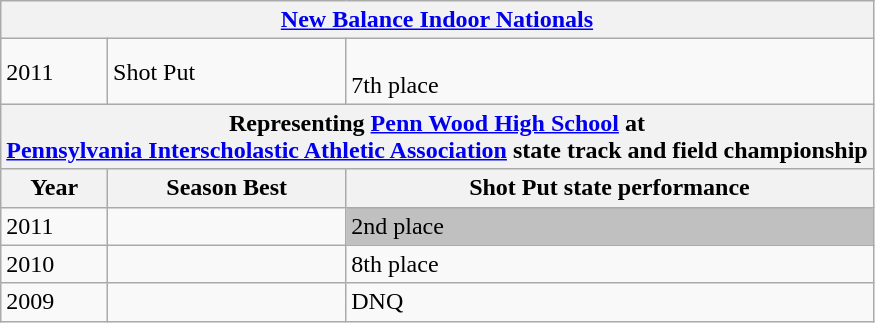<table class="wikitable sortable">
<tr>
<th colspan="7"><a href='#'>New Balance Indoor Nationals</a></th>
</tr>
<tr>
<td>2011</td>
<td>Shot Put</td>
<td><br>7th place</td>
</tr>
<tr>
<th colspan="7">Representing <a href='#'>Penn Wood High School</a> at<br><a href='#'>Pennsylvania Interscholastic Athletic Association</a> state track and field championship</th>
</tr>
<tr>
<th>Year</th>
<th>Season Best</th>
<th>Shot Put state performance</th>
</tr>
<tr>
<td>2011</td>
<td></td>
<td bgcolor=silver>2nd place<br></td>
</tr>
<tr>
<td>2010</td>
<td></td>
<td>8th place<br></td>
</tr>
<tr>
<td>2009</td>
<td></td>
<td>DNQ</td>
</tr>
</table>
